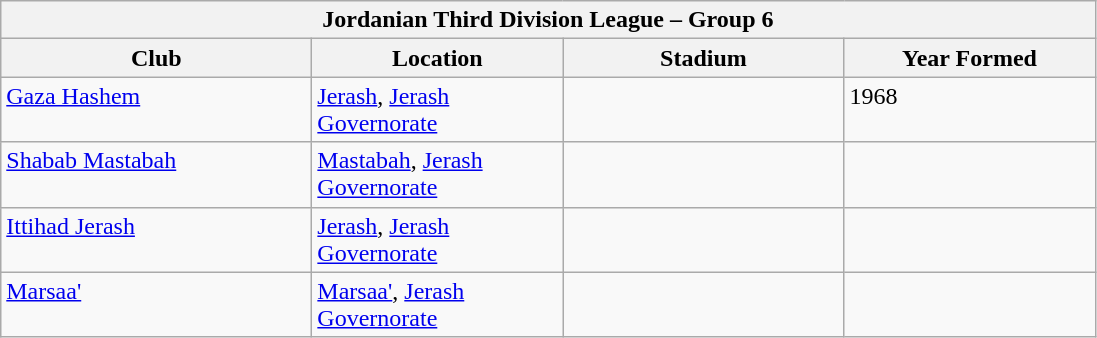<table class="wikitable">
<tr>
<th colspan="4">Jordanian Third Division League – Group 6</th>
</tr>
<tr>
<th style="width:200px;">Club</th>
<th style="width:160px;">Location</th>
<th style="width:180px;">Stadium</th>
<th style="width:160px;">Year Formed</th>
</tr>
<tr style="vertical-align:top;">
<td><a href='#'>Gaza Hashem</a></td>
<td><a href='#'>Jerash</a>, <a href='#'>Jerash Governorate</a></td>
<td></td>
<td>1968</td>
</tr>
<tr style="vertical-align:top;">
<td><a href='#'>Shabab Mastabah</a></td>
<td><a href='#'>Mastabah</a>, <a href='#'>Jerash Governorate</a></td>
<td></td>
<td></td>
</tr>
<tr style="vertical-align:top;">
<td><a href='#'>Ittihad Jerash</a></td>
<td><a href='#'>Jerash</a>, <a href='#'>Jerash Governorate</a></td>
<td></td>
<td></td>
</tr>
<tr style="vertical-align:top;">
<td><a href='#'>Marsaa'</a></td>
<td><a href='#'>Marsaa'</a>, <a href='#'>Jerash Governorate</a></td>
<td></td>
<td></td>
</tr>
</table>
